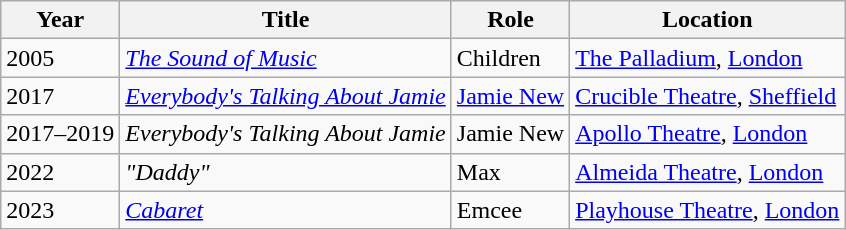<table class="wikitable">
<tr>
<th>Year</th>
<th>Title</th>
<th>Role</th>
<th>Location</th>
</tr>
<tr>
<td>2005</td>
<td><em><a href='#'>The Sound of Music</a></em></td>
<td>Children</td>
<td><a href='#'>The Palladium</a>, <a href='#'>London</a></td>
</tr>
<tr>
<td>2017</td>
<td><em><a href='#'>Everybody's Talking About Jamie</a></em></td>
<td><a href='#'>Jamie New</a></td>
<td><a href='#'>Crucible Theatre</a>, <a href='#'>Sheffield</a></td>
</tr>
<tr>
<td>2017–2019</td>
<td><em>Everybody's Talking About Jamie</em></td>
<td>Jamie New</td>
<td><a href='#'>Apollo Theatre</a>, <a href='#'>London</a></td>
</tr>
<tr>
<td>2022</td>
<td><em>"Daddy"</em></td>
<td>Max</td>
<td><a href='#'>Almeida Theatre</a>, <a href='#'>London</a></td>
</tr>
<tr>
<td>2023</td>
<td><em><a href='#'>Cabaret</a></em></td>
<td>Emcee</td>
<td><a href='#'>Playhouse Theatre</a>, <a href='#'>London</a></td>
</tr>
</table>
